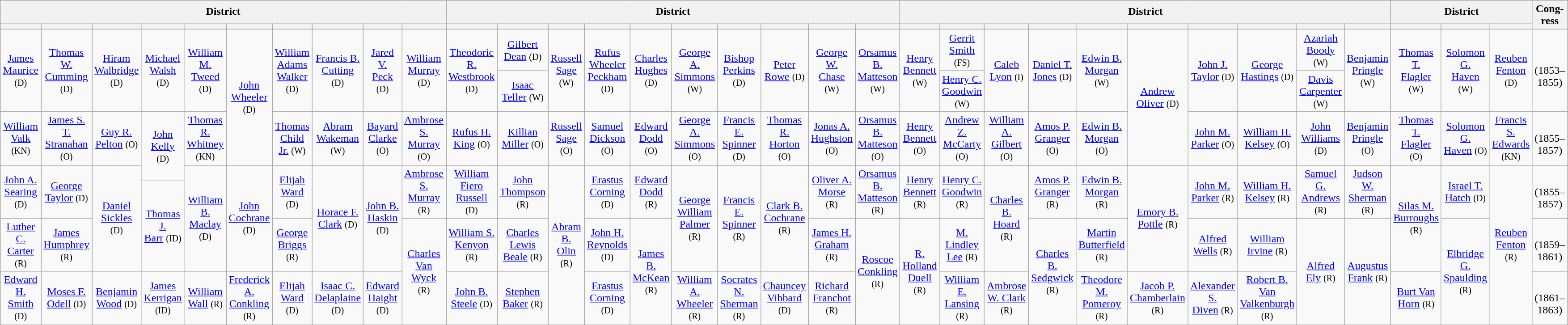<table class=wikitable style="text-align:center">
<tr>
<th colspan=10>District</th>
<th colspan=10>District</th>
<th colspan=10>District</th>
<th colspan=3>District</th>
<th rowspan=2>Cong­ress</th>
</tr>
<tr>
<th></th>
<th></th>
<th></th>
<th></th>
<th></th>
<th></th>
<th></th>
<th></th>
<th></th>
<th></th>
<th></th>
<th></th>
<th></th>
<th></th>
<th></th>
<th></th>
<th></th>
<th></th>
<th></th>
<th></th>
<th></th>
<th></th>
<th></th>
<th></th>
<th></th>
<th></th>
<th></th>
<th></th>
<th></th>
<th></th>
<th></th>
<th></th>
<th></th>
</tr>
<tr style="height:2em">
<td rowspan=2 ><a href='#'>James<br>Maurice</a> <small>(D)</small></td>
<td rowspan=2 ><a href='#'>Thomas W.<br>Cumming</a> <small>(D)</small></td>
<td rowspan=2 ><a href='#'>Hiram<br>Walbridge</a><br><small>(D)</small></td>
<td rowspan=2 ><a href='#'>Michael<br>Walsh</a> <small>(D)</small></td>
<td rowspan=2 ><a href='#'>William M.<br>Tweed</a> <small>(D)</small></td>
<td rowspan=3 ><a href='#'>John<br>Wheeler</a> <small>(D)</small></td>
<td rowspan=2 ><a href='#'>William<br>Adams<br>Walker</a> <small>(D)</small></td>
<td rowspan=2 ><a href='#'>Francis B.<br>Cutting</a> <small>(D)</small></td>
<td rowspan=2 ><a href='#'>Jared V.<br>Peck</a> <small>(D)</small></td>
<td rowspan=2 ><a href='#'>William<br>Murray</a> <small>(D)</small></td>
<td rowspan=2 ><a href='#'>Theodoric R.<br>Westbrook</a><br><small>(D)</small></td>
<td><a href='#'>Gilbert Dean</a> <small>(D)</small></td>
<td rowspan=2 ><a href='#'>Russell<br>Sage</a> <small>(W)</small></td>
<td rowspan=2 ><a href='#'>Rufus<br>Wheeler<br>Peckham</a> <small>(D)</small></td>
<td rowspan=2 ><a href='#'>Charles<br>Hughes</a> <small>(D)</small></td>
<td rowspan=2 ><a href='#'>George A.<br>Simmons</a> <small>(W)</small></td>
<td rowspan=2 ><a href='#'>Bishop<br>Perkins</a> <small>(D)</small></td>
<td rowspan=2 ><a href='#'>Peter<br>Rowe</a> <small>(D)</small></td>
<td rowspan=2 ><a href='#'>George W.<br>Chase</a> <small>(W)</small></td>
<td rowspan=2 ><a href='#'>Orsamus B.<br>Matteson</a> <small>(W)</small></td>
<td rowspan=2 ><a href='#'>Henry<br>Bennett</a> <small>(W)</small></td>
<td><a href='#'>Gerrit Smith</a> <small>(FS)</small></td>
<td rowspan=2 ><a href='#'>Caleb<br>Lyon</a> <small>(I)</small></td>
<td rowspan=2 ><a href='#'>Daniel T.<br>Jones</a> <small>(D)</small></td>
<td rowspan=2 ><a href='#'>Edwin B.<br>Morgan</a> <small>(W)</small></td>
<td rowspan=3 ><a href='#'>Andrew<br>Oliver</a> <small>(D)</small></td>
<td rowspan=2 ><a href='#'>John J.<br>Taylor</a> <small>(D)</small></td>
<td rowspan=2 ><a href='#'>George<br>Hastings</a> <small>(D)</small></td>
<td><a href='#'>Azariah Boody</a> <small>(W)</small></td>
<td rowspan=2 ><a href='#'>Benjamin<br>Pringle</a> <small>(W)</small></td>
<td rowspan=2 ><a href='#'>Thomas T.<br>Flagler</a> <small>(W)</small></td>
<td rowspan=2 ><a href='#'>Solomon G.<br>Haven</a> <small>(W)</small></td>
<td rowspan=2 ><a href='#'>Reuben<br>Fenton</a> <small>(D)</small></td>
<td rowspan=2><strong></strong><br>(1853–1855)</td>
</tr>
<tr style="height:2em">
<td><a href='#'>Isaac Teller</a> <small>(W)</small></td>
<td><a href='#'>Henry C.<br>Goodwin</a> <small>(W)</small></td>
<td><a href='#'>Davis<br>Carpenter</a> <small>(W)</small></td>
</tr>
<tr style="height:2em">
<td><a href='#'>William<br>Valk</a> <small>(KN)</small></td>
<td><a href='#'>James S. T.<br>Stranahan</a> <small>(O)</small></td>
<td><a href='#'>Guy R.<br>Pelton</a> <small>(O)</small></td>
<td rowspan=2 ><a href='#'>John<br>Kelly</a> <small>(D)</small></td>
<td><a href='#'>Thomas R.<br>Whitney</a> <small>(KN)</small></td>
<td><a href='#'>Thomas<br>Child Jr.</a> <small>(W)</small></td>
<td><a href='#'>Abram<br>Wakeman</a> <small>(W)</small></td>
<td><a href='#'>Bayard<br>Clarke</a> <small>(O)</small></td>
<td><a href='#'>Ambrose S.<br>Murray</a> <small>(O)</small></td>
<td><a href='#'>Rufus H.<br>King</a> <small>(O)</small></td>
<td><a href='#'>Killian<br>Miller</a> <small>(O)</small></td>
<td><a href='#'>Russell<br>Sage</a> <small>(O)</small></td>
<td><a href='#'>Samuel<br>Dickson</a> <small>(O)</small></td>
<td><a href='#'>Edward<br>Dodd</a> <small>(O)</small></td>
<td><a href='#'>George A.<br>Simmons</a> <small>(O)</small></td>
<td><a href='#'>Francis E.<br>Spinner</a> <small>(D)</small></td>
<td><a href='#'>Thomas R.<br>Horton</a> <small>(O)</small></td>
<td><a href='#'>Jonas A.<br>Hughston</a> <small>(O)</small></td>
<td><a href='#'>Orsamus B.<br>Matteson</a> <small>(O)</small></td>
<td><a href='#'>Henry<br>Bennett</a> <small>(O)</small></td>
<td><a href='#'>Andrew Z.<br>McCarty</a> <small>(O)</small></td>
<td><a href='#'>William A.<br>Gilbert</a> <small>(O)</small></td>
<td><a href='#'>Amos P.<br>Granger</a> <small>(O)</small></td>
<td><a href='#'>Edwin B.<br>Morgan</a> <small>(O)</small></td>
<td><a href='#'>John M.<br>Parker</a> <small>(O)</small></td>
<td><a href='#'>William H.<br>Kelsey</a> <small>(O)</small></td>
<td><a href='#'>John<br>Williams</a> <small>(D)</small></td>
<td><a href='#'>Benjamin<br>Pringle</a> <small>(O)</small></td>
<td><a href='#'>Thomas T.<br>Flagler</a> <small>(O)</small></td>
<td><a href='#'>Solomon G.<br>Haven</a> <small>(O)</small></td>
<td><a href='#'>Francis S.<br>Edwards</a> <small>(KN)</small></td>
<td><strong></strong><br>(1855–1857)</td>
</tr>
<tr style="height:1.4em">
<td rowspan=2 ><a href='#'>John A.<br>Searing</a> <small>(D)</small></td>
<td rowspan=2 ><a href='#'>George<br>Taylor</a> <small>(D)</small></td>
<td rowspan=3 ><a href='#'>Daniel<br>Sickles</a> <small>(D)</small></td>
<td rowspan=3 ><a href='#'>William B.<br>Maclay</a> <small>(D)</small></td>
<td rowspan=3 ><a href='#'>John<br>Cochrane</a><br><small>(D)</small></td>
<td rowspan=2 ><a href='#'>Elijah<br>Ward</a> <small>(D)</small></td>
<td rowspan="3" ><a href='#'>Horace F.<br>Clark</a> <small>(D)</small></td>
<td rowspan="3" ><a href='#'>John B.<br>Haskin</a><br><small>(D)</small></td>
<td rowspan=2 ><a href='#'>Ambrose S.<br>Murray</a> <small>(R)</small></td>
<td rowspan=2 ><a href='#'>William Fiero<br>Russell</a> <small>(D)</small></td>
<td rowspan=2 ><a href='#'>John<br>Thompson</a> <small>(R)</small></td>
<td rowspan=4 ><a href='#'>Abram B.<br>Olin</a> <small>(R)</small></td>
<td rowspan=2 ><a href='#'>Erastus<br>Corning</a> <small>(D)</small></td>
<td rowspan=2 ><a href='#'>Edward<br>Dodd</a> <small>(R)</small></td>
<td rowspan=3 ><a href='#'>George<br>William<br>Palmer</a> <small>(R)</small></td>
<td rowspan=3 ><a href='#'>Francis E.<br>Spinner</a> <small>(R)</small></td>
<td rowspan=3 ><a href='#'>Clark B.<br>Cochrane</a><br><small>(R)</small></td>
<td rowspan=2 ><a href='#'>Oliver A.<br>Morse</a> <small>(R)</small></td>
<td rowspan=2 ><a href='#'>Orsamus B.<br>Matteson</a> <small>(R)</small></td>
<td rowspan=2 ><a href='#'>Henry<br>Bennett</a> <small>(R)</small></td>
<td rowspan=2 ><a href='#'>Henry C.<br>Goodwin</a> <small>(R)</small></td>
<td rowspan=3 ><a href='#'>Charles B.<br>Hoard</a> <small>(R)</small></td>
<td rowspan=2 ><a href='#'>Amos P.<br>Granger</a> <small>(R)</small></td>
<td rowspan=2 ><a href='#'>Edwin B.<br>Morgan</a> <small>(R)</small></td>
<td rowspan=3 ><a href='#'>Emory B.<br>Pottle</a> <small>(R)</small></td>
<td rowspan=2 ><a href='#'>John M.<br>Parker</a> <small>(R)</small></td>
<td rowspan=2 ><a href='#'>William H.<br>Kelsey</a> <small>(R)</small></td>
<td rowspan=2 ><a href='#'>Samuel G.<br>Andrews</a> <small>(R)</small></td>
<td rowspan=2 ><a href='#'>Judson W.<br>Sherman</a> <small>(R)</small></td>
<td rowspan=3 ><a href='#'>Silas M.<br>Burroughs</a><br><small>(R)</small></td>
<td rowspan=2 ><a href='#'>Israel T.<br>Hatch</a> <small>(D)</small></td>
<td rowspan=4 ><a href='#'>Reuben<br>Fenton</a> <small>(R)</small></td>
<td rowspan="2"><strong></strong><br>(1855–1857)</td>
</tr>
<tr style="height:1.4em">
<td rowspan=2 ><a href='#'>Thomas J.<br>Barr</a> <small>(ID)</small></td>
</tr>
<tr style="height:2em">
<td><a href='#'>Luther C.<br>Carter</a> <small>(R)</small></td>
<td><a href='#'>James<br>Humphrey</a> <small>(R)</small></td>
<td><a href='#'>George<br>Briggs</a> <small>(R)</small></td>
<td rowspan=2 ><a href='#'>Charles Van<br>Wyck</a> <small>(R)</small></td>
<td><a href='#'>William S.<br>Kenyon</a> <small>(R)</small></td>
<td><a href='#'>Charles Lewis<br>Beale</a> <small>(R)</small></td>
<td><a href='#'>John H.<br>Reynolds</a> <small>(D)</small></td>
<td rowspan=2 ><a href='#'>James B.<br>McKean</a><br><small>(R)</small></td>
<td><a href='#'>James H.<br>Graham</a> <small>(R)</small></td>
<td rowspan=2 ><a href='#'>Roscoe<br>Conkling</a> <small>(R)</small></td>
<td rowspan=2 ><a href='#'>R. Holland<br>Duell</a> <small>(R)</small></td>
<td><a href='#'>M. Lindley<br>Lee</a> <small>(R)</small></td>
<td rowspan=2 ><a href='#'>Charles B.<br>Sedgwick</a><br><small>(R)</small></td>
<td><a href='#'>Martin<br>Butterfield</a> <small>(R)</small></td>
<td><a href='#'>Alfred<br>Wells</a> <small>(R)</small></td>
<td><a href='#'>William<br>Irvine</a> <small>(R)</small></td>
<td rowspan=2 ><a href='#'>Alfred<br>Ely</a> <small>(R)</small></td>
<td rowspan=2 ><a href='#'>Augustus<br>Frank</a> <small>(R)</small></td>
<td rowspan=2 ><a href='#'>Elbridge G.<br>Spaulding</a><br><small>(R)</small></td>
<td><strong></strong><br>(1859–1861)</td>
</tr>
<tr style="height:2em">
<td><a href='#'>Edward H.<br>Smith</a> <small>(D)</small></td>
<td><a href='#'>Moses F.<br>Odell</a> <small>(D)</small></td>
<td><a href='#'>Benjamin<br>Wood</a> <small>(D)</small></td>
<td><a href='#'>James<br>Kerrigan</a> <small>(ID)</small></td>
<td><a href='#'>William<br>Wall</a> <small>(R)</small></td>
<td><a href='#'>Frederick A.<br>Conkling</a> <small>(R)</small></td>
<td><a href='#'>Elijah<br>Ward</a> <small>(D)</small></td>
<td><a href='#'>Isaac C.<br>Delaplaine</a> <small>(D)</small></td>
<td><a href='#'>Edward<br>Haight</a> <small>(D)</small></td>
<td><a href='#'>John B.<br>Steele</a> <small>(D)</small></td>
<td><a href='#'>Stephen<br>Baker</a> <small>(R)</small></td>
<td><a href='#'>Erastus<br>Corning</a> <small>(D)</small></td>
<td><a href='#'>William A.<br>Wheeler</a> <small>(R)</small></td>
<td><a href='#'>Socrates N.<br>Sherman</a> <small>(R)</small></td>
<td><a href='#'>Chauncey<br>Vibbard</a> <small>(D)</small></td>
<td><a href='#'>Richard<br>Franchot</a> <small>(R)</small></td>
<td><a href='#'>William E.<br>Lansing</a> <small>(R)</small></td>
<td><a href='#'>Ambrose<br>W. Clark</a> <small>(R)</small></td>
<td><a href='#'>Theodore M.<br>Pomeroy</a> <small>(R)</small></td>
<td><a href='#'>Jacob P.<br>Chamberlain</a> <small>(R)</small></td>
<td><a href='#'>Alexander S.<br>Diven</a> <small>(R)</small></td>
<td><a href='#'>Robert B. Van<br>Valkenburgh</a> <small>(R)</small></td>
<td><a href='#'>Burt Van<br>Horn</a> <small>(R)</small></td>
<td><strong></strong><br>(1861–1863)</td>
</tr>
</table>
